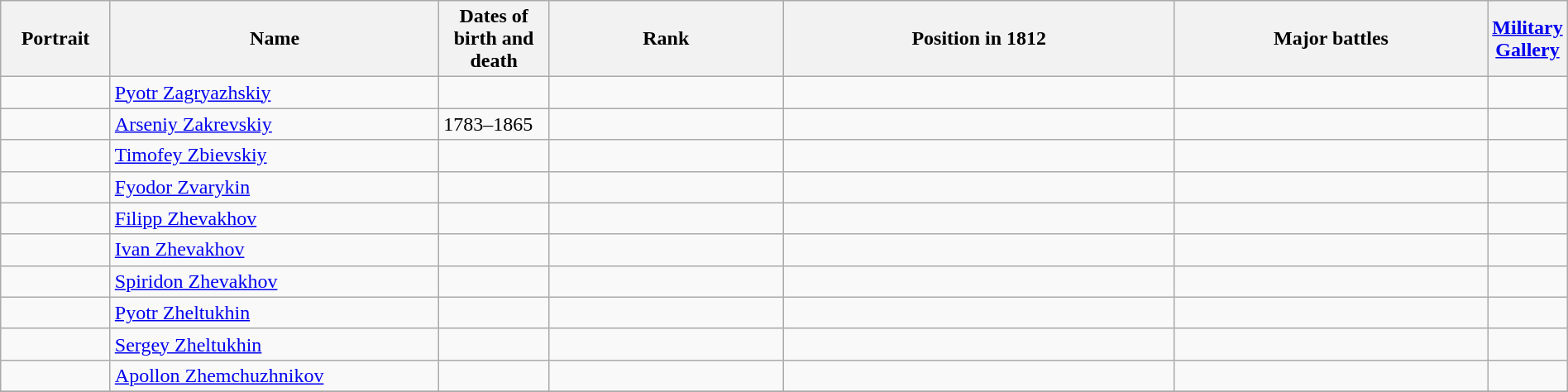<table width=100% class="wikitable">
<tr>
<th width=7%>Portrait</th>
<th width=21%>Name</th>
<th width=7%>Dates of birth and death</th>
<th width=15%>Rank</th>
<th width=25%>Position in 1812</th>
<th width=20%>Major battles</th>
<th width=5%><a href='#'>Military Gallery</a></th>
</tr>
<tr>
<td></td>
<td><a href='#'>Pyotr Zagryazhskiy</a></td>
<td></td>
<td></td>
<td></td>
<td></td>
<td></td>
</tr>
<tr>
<td></td>
<td><a href='#'>Arseniy Zakrevskiy</a></td>
<td>1783–1865</td>
<td></td>
<td></td>
<td></td>
<td></td>
</tr>
<tr>
<td></td>
<td><a href='#'>Timofey Zbievskiy</a></td>
<td></td>
<td></td>
<td></td>
<td></td>
<td></td>
</tr>
<tr>
<td></td>
<td><a href='#'>Fyodor Zvarykin</a></td>
<td></td>
<td></td>
<td></td>
<td></td>
<td></td>
</tr>
<tr>
<td></td>
<td><a href='#'>Filipp Zhevakhov</a></td>
<td></td>
<td></td>
<td></td>
<td></td>
<td></td>
</tr>
<tr>
<td></td>
<td><a href='#'>Ivan Zhevakhov</a></td>
<td></td>
<td></td>
<td></td>
<td></td>
<td></td>
</tr>
<tr>
<td></td>
<td><a href='#'>Spiridon Zhevakhov</a></td>
<td></td>
<td></td>
<td></td>
<td></td>
<td></td>
</tr>
<tr>
<td></td>
<td><a href='#'>Pyotr Zheltukhin</a></td>
<td></td>
<td></td>
<td></td>
<td></td>
<td></td>
</tr>
<tr>
<td></td>
<td><a href='#'>Sergey Zheltukhin</a></td>
<td></td>
<td></td>
<td></td>
<td></td>
<td></td>
</tr>
<tr>
<td></td>
<td><a href='#'>Apollon Zhemchuzhnikov</a></td>
<td></td>
<td></td>
<td></td>
<td></td>
<td></td>
</tr>
<tr>
</tr>
</table>
